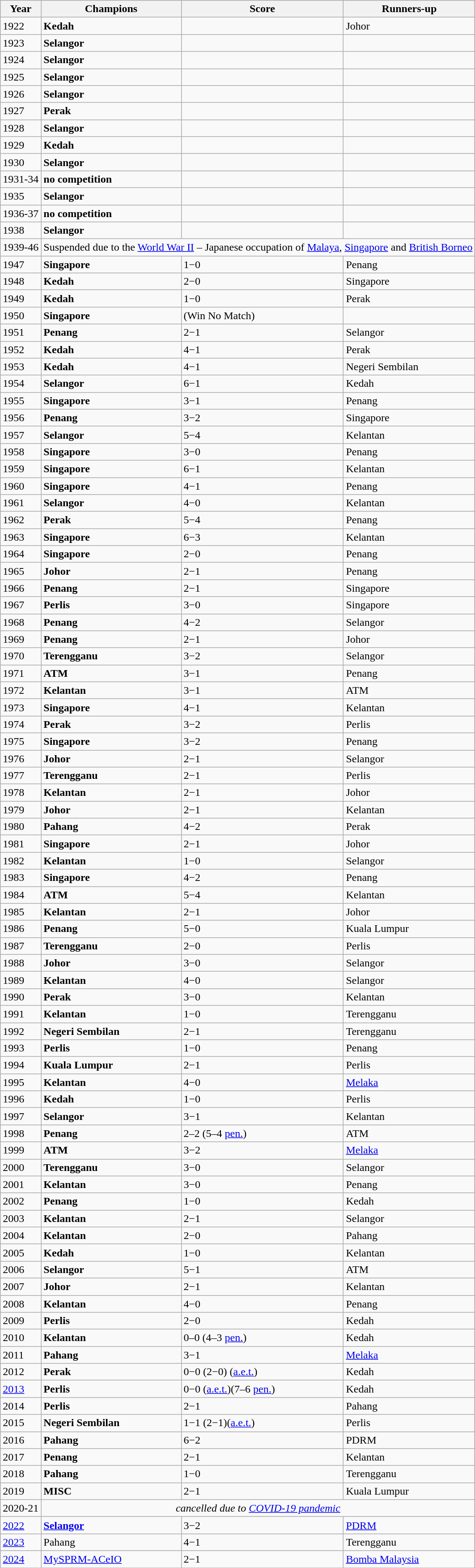<table class="wikitable">
<tr>
<th>Year</th>
<th>Champions</th>
<th>Score</th>
<th>Runners-up</th>
</tr>
<tr>
<td>1922</td>
<td><strong> Kedah</strong></td>
<td></td>
<td>Johor</td>
</tr>
<tr>
<td>1923</td>
<td><strong>Selangor</strong></td>
<td></td>
<td></td>
</tr>
<tr>
<td>1924</td>
<td><strong>Selangor</strong></td>
<td></td>
<td></td>
</tr>
<tr>
<td>1925</td>
<td><strong>Selangor</strong></td>
<td></td>
<td></td>
</tr>
<tr>
<td>1926</td>
<td><strong>Selangor</strong></td>
<td></td>
<td></td>
</tr>
<tr>
<td>1927</td>
<td><strong>Perak</strong></td>
<td></td>
<td></td>
</tr>
<tr>
<td>1928</td>
<td><strong>Selangor</strong></td>
<td></td>
<td></td>
</tr>
<tr>
<td>1929</td>
<td><strong>Kedah</strong></td>
<td></td>
<td></td>
</tr>
<tr>
<td>1930</td>
<td><strong>Selangor</strong></td>
<td></td>
<td></td>
</tr>
<tr>
<td>1931-34</td>
<td><strong>no competition</strong></td>
<td></td>
<td></td>
</tr>
<tr>
<td>1935</td>
<td><strong>Selangor</strong></td>
<td></td>
<td></td>
</tr>
<tr>
<td>1936-37</td>
<td><strong>no competition</strong></td>
<td></td>
<td></td>
</tr>
<tr>
<td>1938</td>
<td><strong>Selangor</strong></td>
<td></td>
<td></td>
</tr>
<tr>
<td>1939-46</td>
<td align=center colspan="4">Suspended due to the <a href='#'>World War II</a> – Japanese occupation of <a href='#'>Malaya</a>, <a href='#'>Singapore</a> and <a href='#'>British Borneo</a></td>
</tr>
<tr>
<td>1947</td>
<td><strong>Singapore</strong></td>
<td>1−0</td>
<td>Penang</td>
</tr>
<tr>
<td>1948</td>
<td><strong>Kedah</strong></td>
<td>2−0</td>
<td>Singapore</td>
</tr>
<tr>
<td>1949</td>
<td><strong>Kedah</strong></td>
<td>1−0</td>
<td>Perak</td>
</tr>
<tr>
<td>1950</td>
<td><strong>Singapore </strong></td>
<td>(Win No Match)</td>
<td></td>
</tr>
<tr>
<td>1951</td>
<td><strong>Penang</strong></td>
<td>2−1</td>
<td>Selangor</td>
</tr>
<tr>
<td>1952</td>
<td><strong>Kedah</strong></td>
<td>4−1</td>
<td>Perak</td>
</tr>
<tr>
<td>1953</td>
<td><strong>Kedah</strong></td>
<td>4−1</td>
<td>Negeri Sembilan</td>
</tr>
<tr>
<td>1954</td>
<td><strong>Selangor</strong></td>
<td>6−1</td>
<td>Kedah</td>
</tr>
<tr>
<td>1955</td>
<td><strong>Singapore</strong></td>
<td>3−1</td>
<td>Penang</td>
</tr>
<tr>
<td>1956</td>
<td><strong>Penang</strong></td>
<td>3−2</td>
<td>Singapore</td>
</tr>
<tr>
<td>1957</td>
<td><strong>Selangor</strong></td>
<td>5−4</td>
<td>Kelantan</td>
</tr>
<tr>
<td>1958</td>
<td><strong>Singapore</strong></td>
<td>3−0</td>
<td>Penang</td>
</tr>
<tr>
<td>1959</td>
<td><strong>Singapore</strong></td>
<td>6−1</td>
<td>Kelantan</td>
</tr>
<tr>
<td>1960</td>
<td><strong>Singapore</strong></td>
<td>4−1</td>
<td>Penang</td>
</tr>
<tr>
<td>1961</td>
<td><strong>Selangor</strong></td>
<td>4−0</td>
<td>Kelantan</td>
</tr>
<tr>
<td>1962</td>
<td><strong>Perak</strong></td>
<td>5−4</td>
<td>Penang</td>
</tr>
<tr>
<td>1963</td>
<td><strong>Singapore</strong></td>
<td>6−3</td>
<td>Kelantan</td>
</tr>
<tr>
<td>1964</td>
<td><strong>Singapore</strong></td>
<td>2−0</td>
<td>Penang</td>
</tr>
<tr>
<td>1965</td>
<td><strong>Johor</strong></td>
<td>2−1</td>
<td>Penang</td>
</tr>
<tr>
<td>1966</td>
<td><strong>Penang</strong></td>
<td>2−1</td>
<td>Singapore</td>
</tr>
<tr>
<td>1967</td>
<td><strong>Perlis</strong></td>
<td>3−0</td>
<td>Singapore</td>
</tr>
<tr>
<td>1968</td>
<td><strong>Penang</strong></td>
<td>4−2</td>
<td>Selangor</td>
</tr>
<tr>
<td>1969</td>
<td><strong>Penang</strong></td>
<td>2−1</td>
<td>Johor</td>
</tr>
<tr>
<td>1970</td>
<td><strong>Terengganu</strong></td>
<td>3−2</td>
<td>Selangor</td>
</tr>
<tr>
<td>1971</td>
<td><strong>ATM</strong></td>
<td>3−1</td>
<td>Penang</td>
</tr>
<tr>
<td>1972</td>
<td><strong>Kelantan</strong></td>
<td>3−1</td>
<td>ATM</td>
</tr>
<tr>
<td>1973</td>
<td><strong>Singapore</strong></td>
<td>4−1</td>
<td>Kelantan</td>
</tr>
<tr>
<td>1974</td>
<td><strong>Perak</strong></td>
<td>3−2</td>
<td>Perlis</td>
</tr>
<tr>
<td>1975</td>
<td><strong>Singapore</strong></td>
<td>3−2</td>
<td>Penang</td>
</tr>
<tr>
<td>1976</td>
<td><strong>Johor</strong></td>
<td>2−1</td>
<td>Selangor</td>
</tr>
<tr>
<td>1977</td>
<td><strong>Terengganu</strong></td>
<td>2−1</td>
<td>Perlis</td>
</tr>
<tr>
<td>1978</td>
<td><strong>Kelantan</strong></td>
<td>2−1</td>
<td>Johor</td>
</tr>
<tr>
<td>1979</td>
<td><strong>Johor</strong></td>
<td>2−1</td>
<td>Kelantan</td>
</tr>
<tr>
<td>1980</td>
<td><strong>Pahang</strong></td>
<td>4−2</td>
<td>Perak</td>
</tr>
<tr>
<td>1981</td>
<td><strong>Singapore</strong></td>
<td>2−1</td>
<td>Johor</td>
</tr>
<tr>
<td>1982</td>
<td><strong>Kelantan</strong></td>
<td>1−0</td>
<td>Selangor</td>
</tr>
<tr>
<td>1983</td>
<td><strong>Singapore</strong></td>
<td>4−2</td>
<td>Penang</td>
</tr>
<tr>
<td>1984</td>
<td><strong>ATM</strong></td>
<td>5−4</td>
<td>Kelantan</td>
</tr>
<tr>
<td>1985</td>
<td><strong>Kelantan</strong></td>
<td>2−1</td>
<td>Johor</td>
</tr>
<tr>
<td>1986</td>
<td><strong>Penang</strong></td>
<td>5−0</td>
<td>Kuala Lumpur</td>
</tr>
<tr>
<td>1987</td>
<td><strong>Terengganu</strong></td>
<td>2−0</td>
<td>Perlis</td>
</tr>
<tr>
<td>1988</td>
<td><strong>Johor</strong></td>
<td>3−0</td>
<td>Selangor</td>
</tr>
<tr>
<td>1989</td>
<td><strong>Kelantan</strong></td>
<td>4−0</td>
<td>Selangor</td>
</tr>
<tr>
<td>1990</td>
<td><strong>Perak</strong></td>
<td>3−0</td>
<td>Kelantan</td>
</tr>
<tr>
<td>1991</td>
<td><strong>Kelantan</strong></td>
<td>1−0</td>
<td>Terengganu</td>
</tr>
<tr>
<td>1992</td>
<td><strong>Negeri Sembilan</strong></td>
<td>2−1</td>
<td>Terengganu</td>
</tr>
<tr>
<td>1993</td>
<td><strong>Perlis</strong></td>
<td>1−0</td>
<td>Penang</td>
</tr>
<tr>
<td>1994</td>
<td><strong>Kuala Lumpur</strong></td>
<td>2−1</td>
<td>Perlis</td>
</tr>
<tr>
<td>1995</td>
<td><strong>Kelantan</strong></td>
<td>4−0</td>
<td><a href='#'>Melaka</a></td>
</tr>
<tr>
<td>1996</td>
<td><strong>Kedah</strong></td>
<td>1−0</td>
<td>Perlis</td>
</tr>
<tr>
<td>1997</td>
<td><strong>Selangor</strong></td>
<td>3−1</td>
<td>Kelantan</td>
</tr>
<tr>
<td>1998</td>
<td><strong>Penang</strong></td>
<td>2–2 (5–4 <a href='#'>pen.</a>)</td>
<td>ATM</td>
</tr>
<tr>
<td>1999</td>
<td><strong>ATM</strong></td>
<td>3−2</td>
<td><a href='#'>Melaka</a></td>
</tr>
<tr>
<td>2000</td>
<td><strong>Terengganu</strong></td>
<td>3−0</td>
<td>Selangor</td>
</tr>
<tr>
<td>2001</td>
<td><strong>Kelantan</strong></td>
<td>3−0</td>
<td>Penang</td>
</tr>
<tr>
<td>2002</td>
<td><strong>Penang</strong></td>
<td>1−0</td>
<td>Kedah</td>
</tr>
<tr>
<td>2003</td>
<td><strong>Kelantan</strong></td>
<td>2−1</td>
<td>Selangor</td>
</tr>
<tr>
<td>2004</td>
<td><strong>Kelantan</strong></td>
<td>2−0</td>
<td>Pahang</td>
</tr>
<tr>
<td>2005</td>
<td><strong>Kedah</strong></td>
<td>1−0</td>
<td>Kelantan</td>
</tr>
<tr>
<td>2006</td>
<td><strong>Selangor</strong></td>
<td>5−1</td>
<td>ATM</td>
</tr>
<tr>
<td>2007</td>
<td><strong>Johor</strong></td>
<td>2−1</td>
<td>Kelantan</td>
</tr>
<tr>
<td>2008</td>
<td><strong>Kelantan</strong></td>
<td>4−0</td>
<td>Penang</td>
</tr>
<tr>
<td>2009</td>
<td><strong>Perlis</strong></td>
<td>2−0</td>
<td>Kedah</td>
</tr>
<tr>
<td>2010</td>
<td><strong>Kelantan</strong></td>
<td>0–0 (4–3 <a href='#'>pen.</a>)</td>
<td>Kedah</td>
</tr>
<tr>
<td>2011</td>
<td><strong>Pahang</strong></td>
<td>3−1</td>
<td> <a href='#'>Melaka</a></td>
</tr>
<tr>
<td>2012</td>
<td><strong>Perak</strong></td>
<td>0−0 (2−0) (<a href='#'>a.e.t.</a>)</td>
<td>Kedah</td>
</tr>
<tr>
<td><a href='#'>2013</a></td>
<td><strong>Perlis</strong></td>
<td>0−0 (<a href='#'>a.e.t.</a>)(7–6 <a href='#'>pen.</a>)</td>
<td>Kedah</td>
</tr>
<tr>
<td>2014</td>
<td><strong>Perlis</strong></td>
<td>2−1</td>
<td>Pahang</td>
</tr>
<tr>
<td>2015</td>
<td><strong>Negeri Sembilan</strong></td>
<td>1−1 (2−1)(<a href='#'>a.e.t.</a>)</td>
<td>Perlis</td>
</tr>
<tr>
<td>2016</td>
<td><strong>Pahang</strong></td>
<td>6−2</td>
<td>PDRM</td>
</tr>
<tr>
<td>2017</td>
<td><strong>Penang</strong></td>
<td>2−1</td>
<td>Kelantan</td>
</tr>
<tr>
<td>2018</td>
<td><strong>Pahang</strong></td>
<td>1−0</td>
<td>Terengganu</td>
</tr>
<tr>
<td>2019</td>
<td><strong>MISC</strong></td>
<td>2−1 </td>
<td>Kuala Lumpur</td>
</tr>
<tr>
<td>2020-21</td>
<td colspan=4 align=center><em>cancelled due to <a href='#'>COVID-19 pandemic</a></em></td>
</tr>
<tr>
<td><a href='#'>2022</a></td>
<td><strong> <a href='#'>Selangor</a></strong></td>
<td>3−2</td>
<td><a href='#'>PDRM</a></td>
</tr>
<tr>
<td><a href='#'>2023</a></td>
<td>Pahang</td>
<td>4−1</td>
<td>Terengganu</td>
</tr>
<tr>
<td><a href='#'>2024</a></td>
<td> <a href='#'>MySPRM-ACeIO</a></td>
<td>2−1 </td>
<td> <a href='#'>Bomba Malaysia</a></td>
</tr>
<tr>
</tr>
</table>
